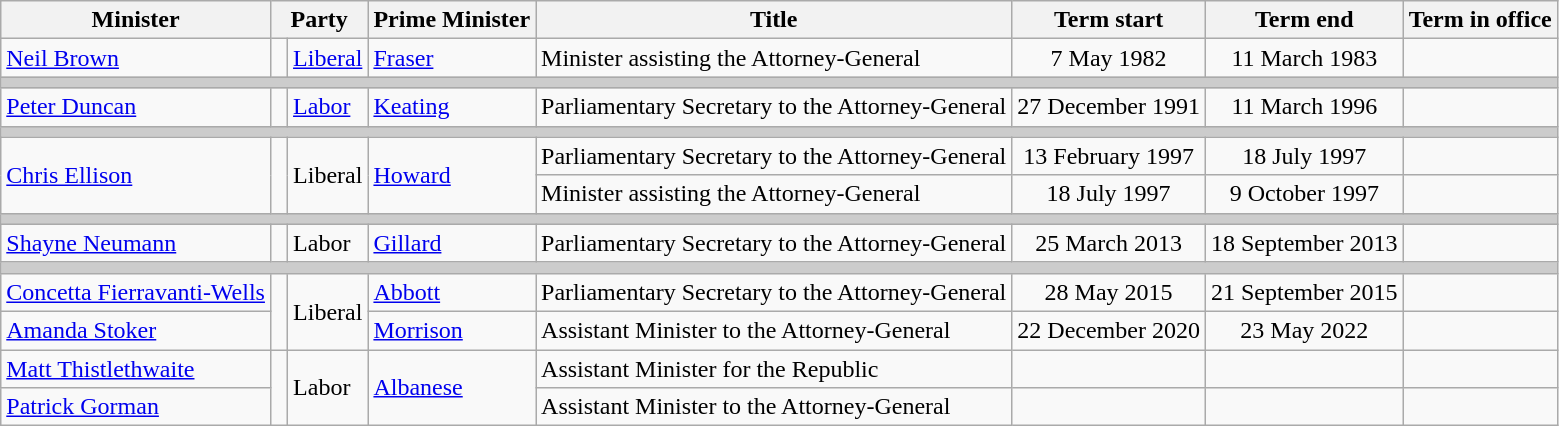<table class="wikitable">
<tr>
<th>Minister</th>
<th colspan="2">Party</th>
<th>Prime Minister</th>
<th>Title</th>
<th>Term start</th>
<th>Term end</th>
<th>Term in office</th>
</tr>
<tr>
<td><a href='#'>Neil Brown</a></td>
<td></td>
<td><a href='#'>Liberal</a></td>
<td><a href='#'>Fraser</a></td>
<td>Minister assisting the Attorney-General</td>
<td align="center">7 May 1982</td>
<td align="center">11 March 1983</td>
<td></td>
</tr>
<tr>
<th colspan="10" style="background: #cccccc;"></th>
</tr>
<tr>
<td><a href='#'>Peter Duncan</a></td>
<td></td>
<td><a href='#'>Labor</a></td>
<td><a href='#'>Keating</a></td>
<td>Parliamentary Secretary to the Attorney-General</td>
<td align="center">27 December 1991</td>
<td align="center">11 March 1996</td>
<td></td>
</tr>
<tr>
<th colspan="10" style="background: #cccccc;"></th>
</tr>
<tr>
<td rowspan="2"><a href='#'>Chris Ellison</a></td>
<td rowspan="2" ></td>
<td rowspan="2">Liberal</td>
<td rowspan="2"><a href='#'>Howard</a></td>
<td>Parliamentary Secretary to the Attorney-General</td>
<td align="center">13 February 1997</td>
<td align="center">18 July 1997</td>
<td></td>
</tr>
<tr>
<td>Minister assisting the Attorney-General</td>
<td align="center">18 July 1997</td>
<td align="center">9 October 1997</td>
<td></td>
</tr>
<tr>
<th colspan="10" style="background: #cccccc;"></th>
</tr>
<tr>
<td><a href='#'>Shayne Neumann</a></td>
<td></td>
<td>Labor</td>
<td><a href='#'>Gillard</a></td>
<td>Parliamentary Secretary to the Attorney-General</td>
<td align="center">25 March 2013</td>
<td align="center">18 September 2013</td>
<td></td>
</tr>
<tr>
<th colspan="10" style="background: #cccccc;"></th>
</tr>
<tr>
<td><a href='#'>Concetta Fierravanti-Wells</a></td>
<td rowspan="2" ></td>
<td rowspan="2">Liberal</td>
<td><a href='#'>Abbott</a></td>
<td>Parliamentary Secretary to the Attorney-General</td>
<td align="center">28 May 2015</td>
<td align="center">21 September 2015</td>
<td></td>
</tr>
<tr>
<td><a href='#'>Amanda Stoker</a></td>
<td><a href='#'>Morrison</a></td>
<td>Assistant Minister to the Attorney-General</td>
<td align="center">22 December 2020</td>
<td align="center">23 May 2022</td>
<td></td>
</tr>
<tr>
<td><a href='#'>Matt Thistlethwaite</a></td>
<td rowspan="2" > </td>
<td rowspan="2">Labor</td>
<td rowspan="2"><a href='#'>Albanese</a></td>
<td>Assistant Minister for the Republic</td>
<td align="center"></td>
<td align="center"></td>
<td></td>
</tr>
<tr>
<td><a href='#'>Patrick Gorman</a></td>
<td>Assistant Minister to the Attorney-General</td>
<td align="center"></td>
<td align="center"></td>
<td></td>
</tr>
</table>
